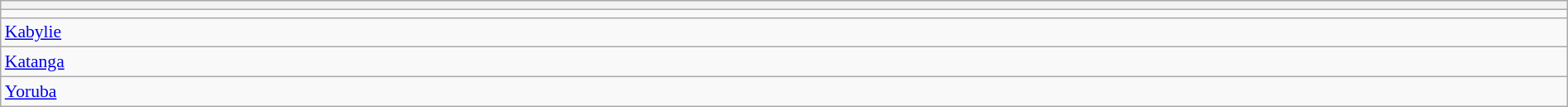<table class="wikitable" style="font-size:90%" width=100%>
<tr>
<th scope="col"></th>
</tr>
<tr>
<td></td>
</tr>
<tr>
<td> <a href='#'>Kabylie</a></td>
</tr>
<tr>
<td> <a href='#'>Katanga</a></td>
</tr>
<tr>
<td> <a href='#'>Yoruba</a></td>
</tr>
</table>
